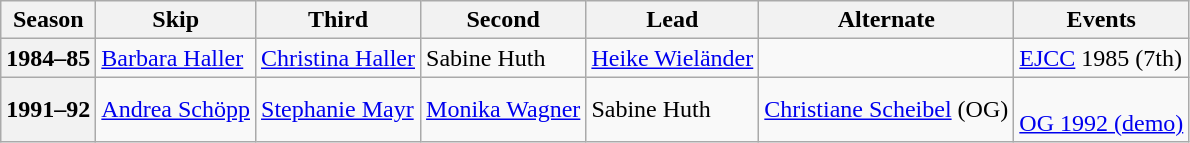<table class="wikitable">
<tr>
<th scope="col">Season</th>
<th scope="col">Skip</th>
<th scope="col">Third</th>
<th scope="col">Second</th>
<th scope="col">Lead</th>
<th scope="col">Alternate</th>
<th scope="col">Events</th>
</tr>
<tr>
<th scope="row">1984–85</th>
<td><a href='#'>Barbara Haller</a></td>
<td><a href='#'>Christina Haller</a></td>
<td>Sabine Huth</td>
<td><a href='#'>Heike Wieländer</a></td>
<td></td>
<td><a href='#'>EJCC</a> 1985 (7th)</td>
</tr>
<tr>
<th scope="row">1991–92</th>
<td><a href='#'>Andrea Schöpp</a></td>
<td><a href='#'>Stephanie Mayr</a></td>
<td><a href='#'>Monika Wagner</a></td>
<td>Sabine Huth</td>
<td><a href='#'>Christiane Scheibel</a> (OG)</td>
<td> <br><a href='#'>OG 1992 (demo)</a> </td>
</tr>
</table>
